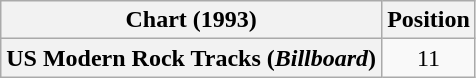<table class="wikitable plainrowheaders" style="text-align:center">
<tr>
<th>Chart (1993)</th>
<th>Position</th>
</tr>
<tr>
<th scope="row">US Modern Rock Tracks (<em>Billboard</em>)</th>
<td>11</td>
</tr>
</table>
